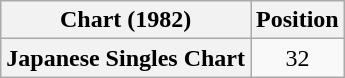<table class="wikitable plainrowheaders" style="text-align:center">
<tr>
<th>Chart (1982)</th>
<th>Position</th>
</tr>
<tr>
<th scope="row">Japanese Singles Chart</th>
<td>32</td>
</tr>
</table>
